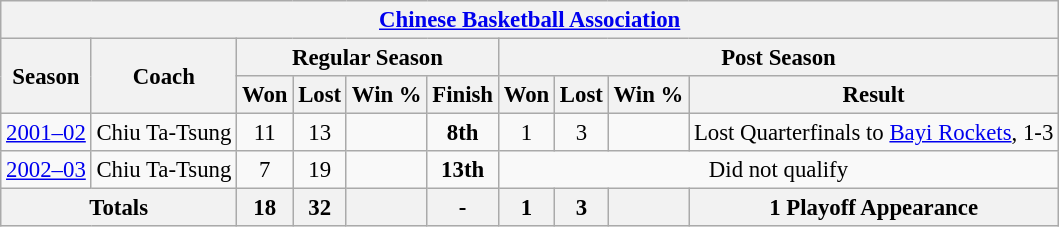<table class="wikitable" style="font-size: 95%; text-align:center;">
<tr>
<th colspan="10"><a href='#'>Chinese Basketball Association</a></th>
</tr>
<tr>
<th rowspan="2">Season</th>
<th rowspan="2">Coach</th>
<th colspan="4">Regular Season</th>
<th colspan="4">Post Season</th>
</tr>
<tr>
<th>Won</th>
<th>Lost</th>
<th>Win %</th>
<th>Finish</th>
<th>Won</th>
<th>Lost</th>
<th>Win %</th>
<th>Result</th>
</tr>
<tr>
<td><a href='#'>2001–02</a></td>
<td>Chiu Ta-Tsung</td>
<td>11</td>
<td>13</td>
<td></td>
<td><strong>8th</strong></td>
<td>1</td>
<td>3</td>
<td></td>
<td>Lost Quarterfinals to <a href='#'>Bayi Rockets</a>, 1-3</td>
</tr>
<tr>
<td><a href='#'>2002–03</a></td>
<td>Chiu Ta-Tsung</td>
<td>7</td>
<td>19</td>
<td></td>
<td><strong>13th</strong></td>
<td colspan=4>Did not qualify</td>
</tr>
<tr>
<th colspan="2">Totals</th>
<th>18</th>
<th>32</th>
<th></th>
<th>-</th>
<th>1</th>
<th>3</th>
<th></th>
<th>1 Playoff Appearance</th>
</tr>
</table>
